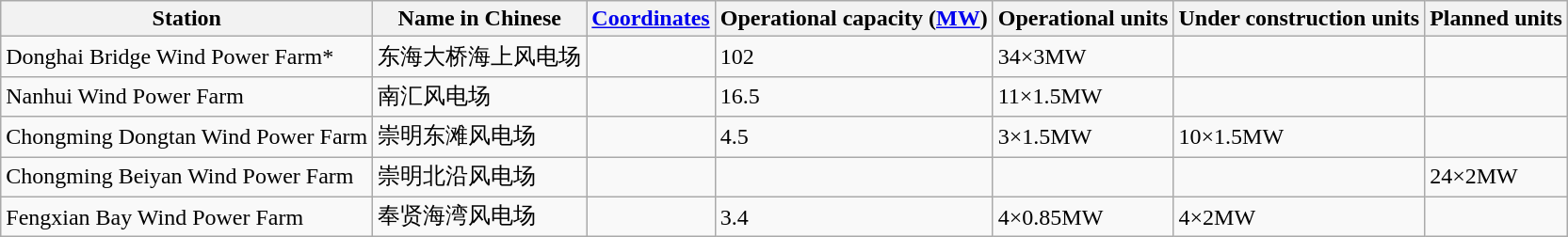<table class="wikitable sortable">
<tr>
<th>Station</th>
<th>Name in Chinese</th>
<th><a href='#'>Coordinates</a></th>
<th>Operational capacity (<a href='#'>MW</a>)</th>
<th>Operational units</th>
<th>Under construction units</th>
<th>Planned units</th>
</tr>
<tr>
<td>Donghai Bridge Wind Power Farm*</td>
<td>东海大桥海上风电场</td>
<td></td>
<td>102</td>
<td>34×3MW</td>
<td></td>
<td></td>
</tr>
<tr>
<td>Nanhui Wind Power Farm</td>
<td>南汇风电场</td>
<td></td>
<td>16.5</td>
<td>11×1.5MW</td>
<td></td>
<td></td>
</tr>
<tr>
<td>Chongming Dongtan Wind Power Farm</td>
<td>崇明东滩风电场</td>
<td></td>
<td>4.5</td>
<td>3×1.5MW</td>
<td>10×1.5MW</td>
<td></td>
</tr>
<tr>
<td>Chongming Beiyan Wind Power Farm</td>
<td>崇明北沿风电场</td>
<td></td>
<td></td>
<td></td>
<td></td>
<td>24×2MW</td>
</tr>
<tr>
<td>Fengxian Bay Wind Power Farm</td>
<td>奉贤海湾风电场</td>
<td></td>
<td>3.4</td>
<td>4×0.85MW</td>
<td>4×2MW</td>
<td></td>
</tr>
</table>
